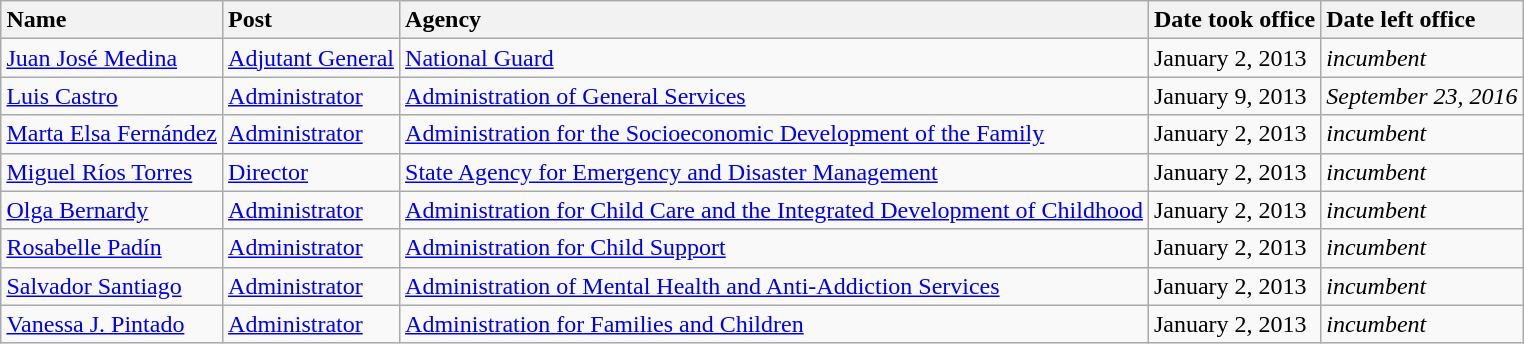<table class="wikitable sortable" style="margin: 0 auto">
<tr>
<th style="text-align: left">Name</th>
<th style="text-align: left">Post</th>
<th style="text-align: left">Agency</th>
<th style="text-align: left">Date took office</th>
<th style="text-align: left">Date left office</th>
</tr>
<tr>
<td><a href='#'>Juan José Medina</a></td>
<td><a href='#'>Adjutant General</a></td>
<td><a href='#'>National Guard</a></td>
<td>January 2, 2013</td>
<td><em>incumbent</em></td>
</tr>
<tr>
<td><a href='#'>Luis Castro</a></td>
<td><a href='#'>Administrator</a></td>
<td><a href='#'>Administration of General Services</a></td>
<td>January 9, 2013</td>
<td><em>September 23, 2016</em></td>
</tr>
<tr>
<td><a href='#'>Marta Elsa Fernández</a></td>
<td><a href='#'>Administrator</a></td>
<td><a href='#'>Administration for the Socioeconomic Development of the Family</a></td>
<td>January 2, 2013</td>
<td><em>incumbent</em></td>
</tr>
<tr>
<td><a href='#'>Miguel Ríos Torres</a></td>
<td><a href='#'>Director</a></td>
<td><a href='#'>State Agency for Emergency and Disaster Management</a></td>
<td>January 2, 2013</td>
<td><em>incumbent</em></td>
</tr>
<tr>
<td><a href='#'>Olga Bernardy</a></td>
<td><a href='#'>Administrator</a></td>
<td><a href='#'>Administration for Child Care and the Integrated Development of Childhood</a></td>
<td>January 2, 2013</td>
<td><em>incumbent</em></td>
</tr>
<tr>
<td><a href='#'>Rosabelle Padín</a></td>
<td><a href='#'>Administrator</a></td>
<td><a href='#'>Administration for Child Support</a></td>
<td>January 2, 2013</td>
<td><em>incumbent</em></td>
</tr>
<tr>
<td><a href='#'>Salvador Santiago</a></td>
<td><a href='#'>Administrator</a></td>
<td><a href='#'>Administration of Mental Health and Anti-Addiction Services</a></td>
<td>January 2, 2013</td>
<td><em>incumbent</em></td>
</tr>
<tr>
<td><a href='#'>Vanessa J. Pintado</a></td>
<td><a href='#'>Administrator</a></td>
<td><a href='#'>Administration for Families and Children</a></td>
<td>January 2, 2013</td>
<td><em>incumbent</em></td>
</tr>
</table>
